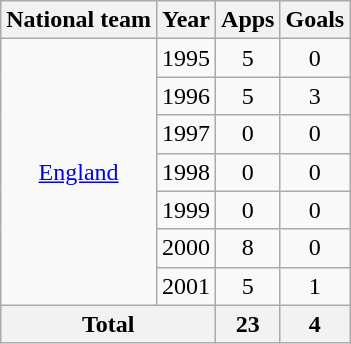<table class="wikitable" style="text-align:center">
<tr>
<th>National team</th>
<th>Year</th>
<th>Apps</th>
<th>Goals</th>
</tr>
<tr>
<td rowspan="7"><a href='#'>England</a></td>
<td>1995</td>
<td>5</td>
<td>0</td>
</tr>
<tr>
<td>1996</td>
<td>5</td>
<td>3</td>
</tr>
<tr>
<td>1997</td>
<td>0</td>
<td>0</td>
</tr>
<tr>
<td>1998</td>
<td>0</td>
<td>0</td>
</tr>
<tr>
<td>1999</td>
<td>0</td>
<td>0</td>
</tr>
<tr>
<td>2000</td>
<td>8</td>
<td>0</td>
</tr>
<tr>
<td>2001</td>
<td>5</td>
<td>1</td>
</tr>
<tr>
<th colspan="2">Total</th>
<th>23</th>
<th>4</th>
</tr>
</table>
